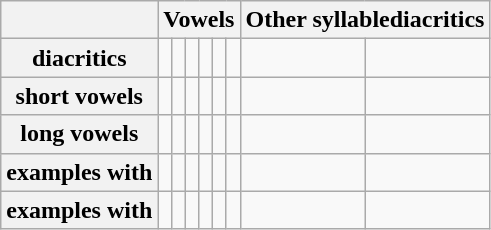<table class="wikitable letters-table letters-violet">
<tr>
<th></th>
<th colspan="6">Vowels</th>
<th colspan="3">Other syllablediacritics</th>
</tr>
<tr>
<th>diacritics</th>
<td></td>
<td></td>
<td></td>
<td></td>
<td></td>
<td></td>
<td></td>
<td></td>
</tr>
<tr>
<th>short vowels</th>
<td></td>
<td></td>
<td></td>
<td></td>
<td></td>
<td></td>
<td></td>
<td></td>
</tr>
<tr>
<th>long vowels</th>
<td></td>
<td></td>
<td></td>
<td></td>
<td></td>
<td></td>
<td></td>
<td></td>
</tr>
<tr>
<th>examples with </th>
<td></td>
<td></td>
<td></td>
<td></td>
<td></td>
<td></td>
<td></td>
<td></td>
</tr>
<tr>
<th>examples with </th>
<td></td>
<td></td>
<td></td>
<td></td>
<td></td>
<td></td>
<td></td>
<td></td>
</tr>
</table>
